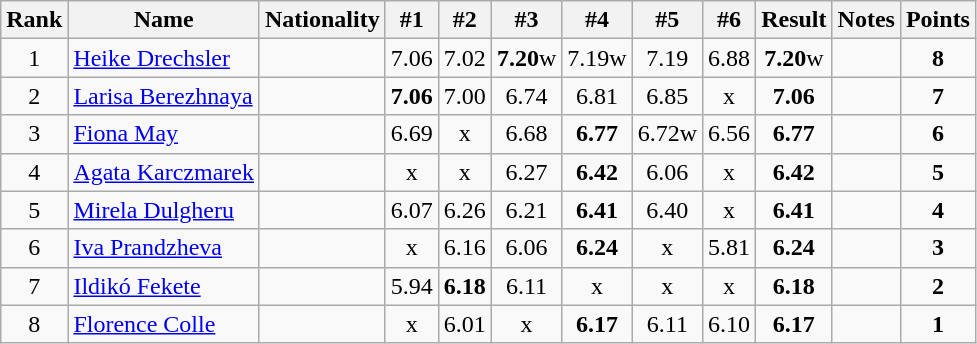<table class="wikitable sortable" style="text-align:center">
<tr>
<th>Rank</th>
<th>Name</th>
<th>Nationality</th>
<th>#1</th>
<th>#2</th>
<th>#3</th>
<th>#4</th>
<th>#5</th>
<th>#6</th>
<th>Result</th>
<th>Notes</th>
<th>Points</th>
</tr>
<tr>
<td>1</td>
<td align=left><a href='#'>Heike Drechsler</a></td>
<td align=left></td>
<td>7.06</td>
<td>7.02</td>
<td><strong>7.20</strong>w</td>
<td>7.19w</td>
<td>7.19</td>
<td>6.88</td>
<td><strong>7.20</strong>w</td>
<td></td>
<td><strong>8</strong></td>
</tr>
<tr>
<td>2</td>
<td align=left><a href='#'>Larisa Berezhnaya</a></td>
<td align=left></td>
<td><strong>7.06</strong></td>
<td>7.00</td>
<td>6.74</td>
<td>6.81</td>
<td>6.85</td>
<td>x</td>
<td><strong>7.06</strong></td>
<td></td>
<td><strong>7</strong></td>
</tr>
<tr>
<td>3</td>
<td align=left><a href='#'>Fiona May</a></td>
<td align=left></td>
<td>6.69</td>
<td>x</td>
<td>6.68</td>
<td><strong>6.77</strong></td>
<td>6.72w</td>
<td>6.56</td>
<td><strong>6.77</strong></td>
<td></td>
<td><strong>6</strong></td>
</tr>
<tr>
<td>4</td>
<td align=left><a href='#'>Agata Karczmarek</a></td>
<td align=left></td>
<td>x</td>
<td>x</td>
<td>6.27</td>
<td><strong>6.42</strong></td>
<td>6.06</td>
<td>x</td>
<td><strong>6.42</strong></td>
<td></td>
<td><strong>5</strong></td>
</tr>
<tr>
<td>5</td>
<td align=left><a href='#'>Mirela Dulgheru</a></td>
<td align=left></td>
<td>6.07</td>
<td>6.26</td>
<td>6.21</td>
<td><strong>6.41</strong></td>
<td>6.40</td>
<td>x</td>
<td><strong>6.41</strong></td>
<td></td>
<td><strong>4</strong></td>
</tr>
<tr>
<td>6</td>
<td align=left><a href='#'>Iva Prandzheva</a></td>
<td align=left></td>
<td>x</td>
<td>6.16</td>
<td>6.06</td>
<td><strong>6.24</strong></td>
<td>x</td>
<td>5.81</td>
<td><strong>6.24</strong></td>
<td></td>
<td><strong>3</strong></td>
</tr>
<tr>
<td>7</td>
<td align=left><a href='#'>Ildikó Fekete</a></td>
<td align=left></td>
<td>5.94</td>
<td><strong>6.18</strong></td>
<td>6.11</td>
<td>x</td>
<td>x</td>
<td>x</td>
<td><strong>6.18</strong></td>
<td></td>
<td><strong>2</strong></td>
</tr>
<tr>
<td>8</td>
<td align=left><a href='#'>Florence Colle</a></td>
<td align=left></td>
<td>x</td>
<td>6.01</td>
<td>x</td>
<td><strong>6.17</strong></td>
<td>6.11</td>
<td>6.10</td>
<td><strong>6.17</strong></td>
<td></td>
<td><strong>1</strong></td>
</tr>
</table>
